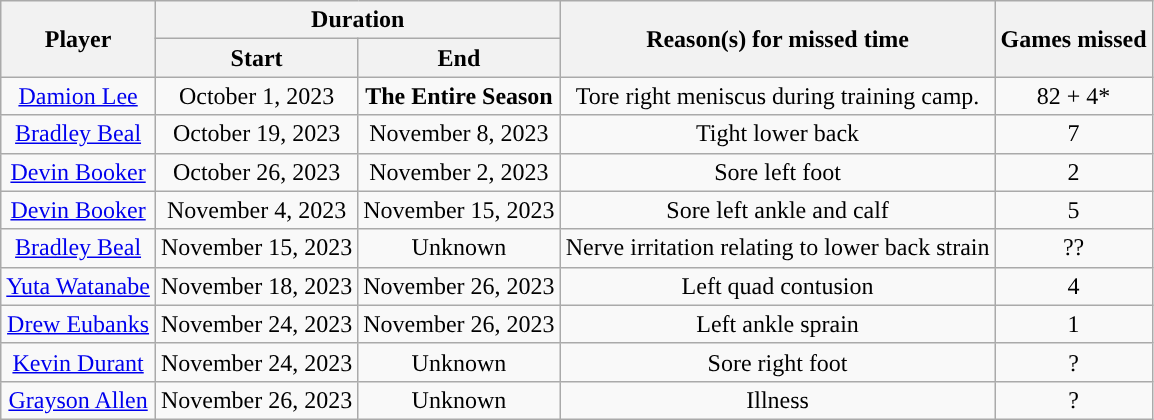<table class="wikitable sortable collapsible" style="text-align:center;">
<tr>
<th rowspan="2">Player</th>
<th colspan="2">Duration</th>
<th rowspan="2">Reason(s) for missed time</th>
<th rowspan="2">Games missed</th>
</tr>
<tr>
<th>Start</th>
<th>End</th>
</tr>
<tr>
<td><a href='#'>Damion Lee</a></td>
<td>October 1, 2023</td>
<td><strong>The Entire Season</strong></td>
<td>Tore right meniscus during training camp.</td>
<td>82 + 4*</td>
</tr>
<tr>
<td><a href='#'>Bradley Beal</a></td>
<td>October 19, 2023</td>
<td>November 8, 2023</td>
<td>Tight lower back</td>
<td>7</td>
</tr>
<tr>
<td><a href='#'>Devin Booker</a></td>
<td>October 26, 2023</td>
<td>November 2, 2023</td>
<td>Sore left foot</td>
<td>2</td>
</tr>
<tr>
<td><a href='#'>Devin Booker</a></td>
<td>November 4, 2023</td>
<td>November 15, 2023</td>
<td>Sore left ankle and calf</td>
<td>5</td>
</tr>
<tr>
<td><a href='#'>Bradley Beal</a></td>
<td>November 15, 2023</td>
<td>Unknown</td>
<td>Nerve irritation relating to lower back strain</td>
<td>??</td>
</tr>
<tr>
<td><a href='#'>Yuta Watanabe</a></td>
<td>November 18, 2023</td>
<td>November 26, 2023</td>
<td>Left quad contusion</td>
<td>4</td>
</tr>
<tr>
<td><a href='#'>Drew Eubanks</a></td>
<td>November 24, 2023</td>
<td>November 26, 2023</td>
<td>Left ankle sprain</td>
<td>1</td>
</tr>
<tr>
<td><a href='#'>Kevin Durant</a></td>
<td>November 24, 2023</td>
<td>Unknown</td>
<td>Sore right foot</td>
<td>?</td>
</tr>
<tr>
<td><a href='#'>Grayson Allen</a></td>
<td>November 26, 2023</td>
<td>Unknown</td>
<td>Illness</td>
<td>?</td>
</tr>
</table>
